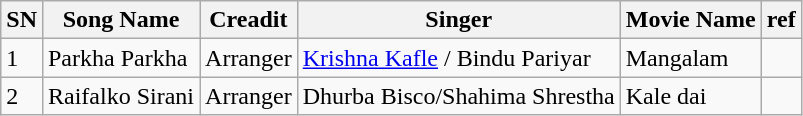<table class="wikitable sortable">
<tr>
<th>SN</th>
<th>Song Name</th>
<th>Creadit</th>
<th>Singer</th>
<th>Movie Name</th>
<th>ref</th>
</tr>
<tr>
<td>1</td>
<td>Parkha Parkha</td>
<td>Arranger</td>
<td><a href='#'>Krishna Kafle</a> / Bindu Pariyar</td>
<td>Mangalam</td>
<td></td>
</tr>
<tr>
<td>2</td>
<td>Raifalko Sirani</td>
<td>Arranger</td>
<td>Dhurba Bisco/Shahima Shrestha</td>
<td>Kale dai</td>
<td></td>
</tr>
</table>
